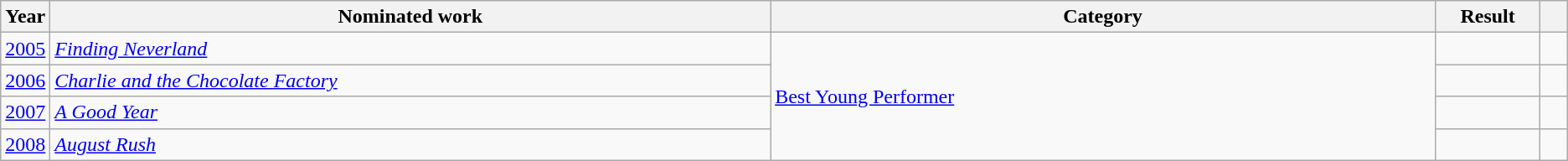<table class="wikitable">
<tr>
<th scope="col" style="width:1em;">Year</th>
<th scope="col" style="width:39em;">Nominated work</th>
<th scope="col" style="width:36em;">Category</th>
<th scope="col" style="width:5em;">Result</th>
<th scope="col" style="width:1em;"></th>
</tr>
<tr>
<td><a href='#'>2005</a></td>
<td><em><a href='#'>Finding Neverland</a></em></td>
<td rowspan="4"><a href='#'>Best Young Performer</a></td>
<td></td>
<td></td>
</tr>
<tr>
<td><a href='#'>2006</a></td>
<td><em><a href='#'>Charlie and the Chocolate Factory</a></em></td>
<td></td>
<td></td>
</tr>
<tr>
<td><a href='#'>2007</a></td>
<td><em><a href='#'>A Good Year</a></em></td>
<td></td>
<td></td>
</tr>
<tr>
<td><a href='#'>2008</a></td>
<td><em><a href='#'>August Rush</a></em></td>
<td></td>
<td></td>
</tr>
</table>
